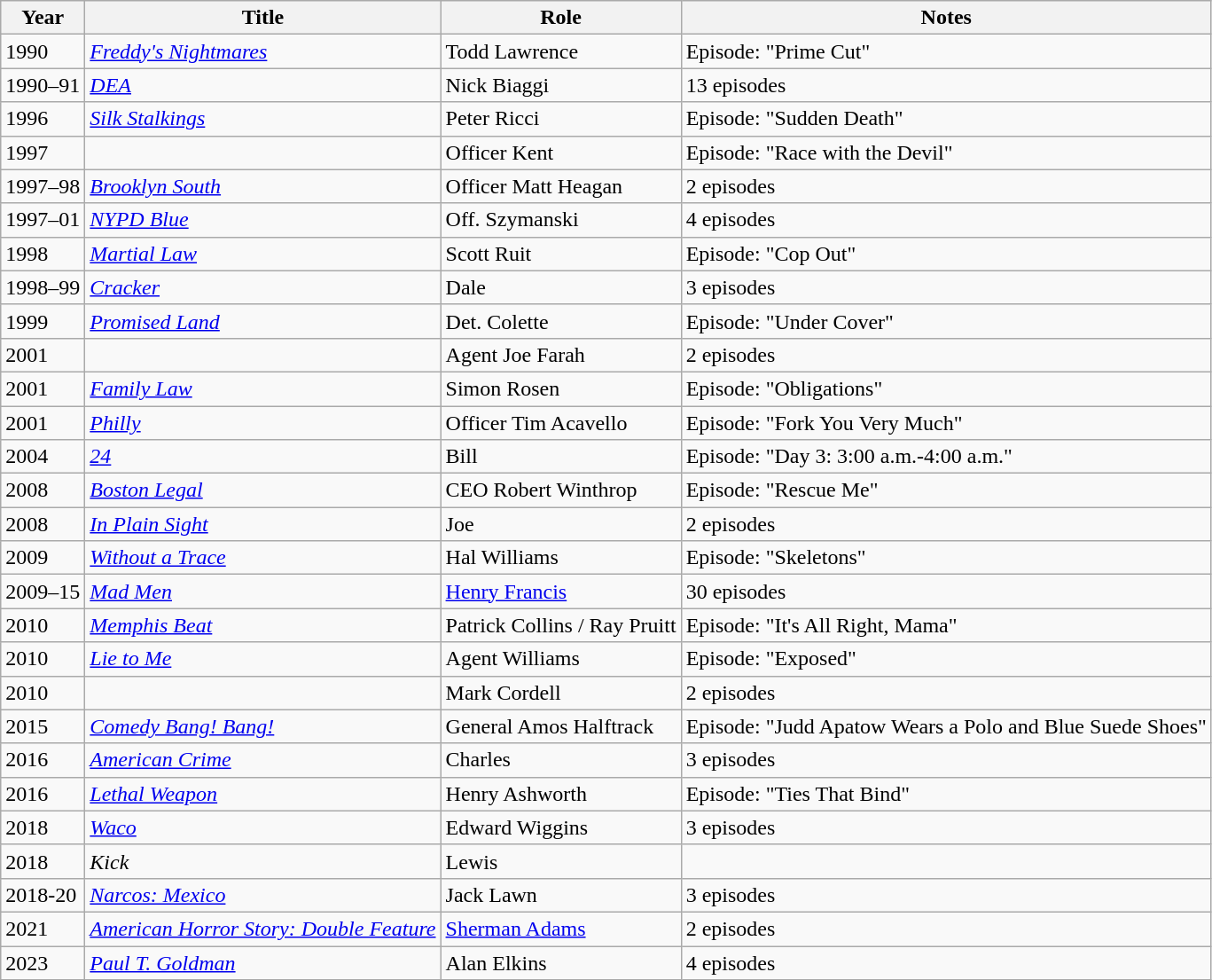<table class="wikitable sortable">
<tr>
<th>Year</th>
<th>Title</th>
<th>Role</th>
<th class="unsortable">Notes</th>
</tr>
<tr>
<td>1990</td>
<td><em><a href='#'>Freddy's Nightmares</a></em></td>
<td>Todd Lawrence</td>
<td>Episode: "Prime Cut"</td>
</tr>
<tr>
<td>1990–91</td>
<td><em><a href='#'>DEA</a></em></td>
<td>Nick Biaggi</td>
<td>13 episodes</td>
</tr>
<tr>
<td>1996</td>
<td><em><a href='#'>Silk Stalkings</a></em></td>
<td>Peter Ricci</td>
<td>Episode: "Sudden Death"</td>
</tr>
<tr>
<td>1997</td>
<td><em></em></td>
<td>Officer Kent</td>
<td>Episode: "Race with the Devil"</td>
</tr>
<tr>
<td>1997–98</td>
<td><em><a href='#'>Brooklyn South</a></em></td>
<td>Officer Matt Heagan</td>
<td>2 episodes</td>
</tr>
<tr>
<td>1997–01</td>
<td><em><a href='#'>NYPD Blue</a></em></td>
<td>Off. Szymanski</td>
<td>4 episodes</td>
</tr>
<tr>
<td>1998</td>
<td><em><a href='#'>Martial Law</a></em></td>
<td>Scott Ruit</td>
<td>Episode: "Cop Out"</td>
</tr>
<tr>
<td>1998–99</td>
<td><em><a href='#'>Cracker</a></em></td>
<td>Dale</td>
<td>3 episodes</td>
</tr>
<tr>
<td>1999</td>
<td><em><a href='#'>Promised Land</a></em></td>
<td>Det. Colette</td>
<td>Episode: "Under Cover"</td>
</tr>
<tr>
<td>2001</td>
<td><em></em></td>
<td>Agent Joe Farah</td>
<td>2 episodes</td>
</tr>
<tr>
<td>2001</td>
<td><em><a href='#'>Family Law</a></em></td>
<td>Simon Rosen</td>
<td>Episode: "Obligations"</td>
</tr>
<tr>
<td>2001</td>
<td><em><a href='#'>Philly</a></em></td>
<td>Officer Tim Acavello</td>
<td>Episode: "Fork You Very Much"</td>
</tr>
<tr>
<td>2004</td>
<td><em><a href='#'>24</a></em></td>
<td>Bill</td>
<td>Episode: "Day 3: 3:00 a.m.-4:00 a.m."</td>
</tr>
<tr>
<td>2008</td>
<td><em><a href='#'>Boston Legal</a></em></td>
<td>CEO Robert Winthrop</td>
<td>Episode: "Rescue Me"</td>
</tr>
<tr>
<td>2008</td>
<td><em><a href='#'>In Plain Sight</a></em></td>
<td>Joe</td>
<td>2 episodes</td>
</tr>
<tr>
<td>2009</td>
<td><em><a href='#'>Without a Trace</a></em></td>
<td>Hal Williams</td>
<td>Episode: "Skeletons"</td>
</tr>
<tr>
<td>2009–15</td>
<td><em><a href='#'>Mad Men</a></em></td>
<td><a href='#'>Henry Francis</a></td>
<td>30 episodes</td>
</tr>
<tr>
<td>2010</td>
<td><em><a href='#'>Memphis Beat</a></em></td>
<td>Patrick Collins / Ray Pruitt</td>
<td>Episode: "It's All Right, Mama"</td>
</tr>
<tr>
<td>2010</td>
<td><em><a href='#'>Lie to Me</a></em></td>
<td>Agent Williams</td>
<td>Episode: "Exposed"</td>
</tr>
<tr>
<td>2010</td>
<td><em></em></td>
<td>Mark Cordell</td>
<td>2 episodes</td>
</tr>
<tr>
<td>2015</td>
<td><em><a href='#'>Comedy Bang! Bang!</a></em></td>
<td>General Amos Halftrack</td>
<td>Episode: "Judd Apatow Wears a Polo and Blue Suede Shoes"</td>
</tr>
<tr>
<td>2016</td>
<td><em><a href='#'>American Crime</a></em></td>
<td>Charles</td>
<td>3 episodes</td>
</tr>
<tr>
<td>2016</td>
<td><em><a href='#'>Lethal Weapon</a></em></td>
<td>Henry Ashworth</td>
<td>Episode: "Ties That Bind"</td>
</tr>
<tr>
<td>2018</td>
<td><em><a href='#'>Waco</a></em></td>
<td>Edward Wiggins</td>
<td>3 episodes</td>
</tr>
<tr>
<td>2018</td>
<td><em>Kick</em></td>
<td>Lewis</td>
<td></td>
</tr>
<tr>
<td>2018-20</td>
<td><em><a href='#'>Narcos: Mexico</a></em></td>
<td>Jack Lawn</td>
<td>3 episodes</td>
</tr>
<tr>
<td>2021</td>
<td><em><a href='#'>American Horror Story: Double Feature</a></em></td>
<td><a href='#'>Sherman Adams</a></td>
<td>2 episodes</td>
</tr>
<tr>
<td>2023</td>
<td><em><a href='#'>Paul T. Goldman</a></em></td>
<td>Alan Elkins</td>
<td>4 episodes</td>
</tr>
</table>
